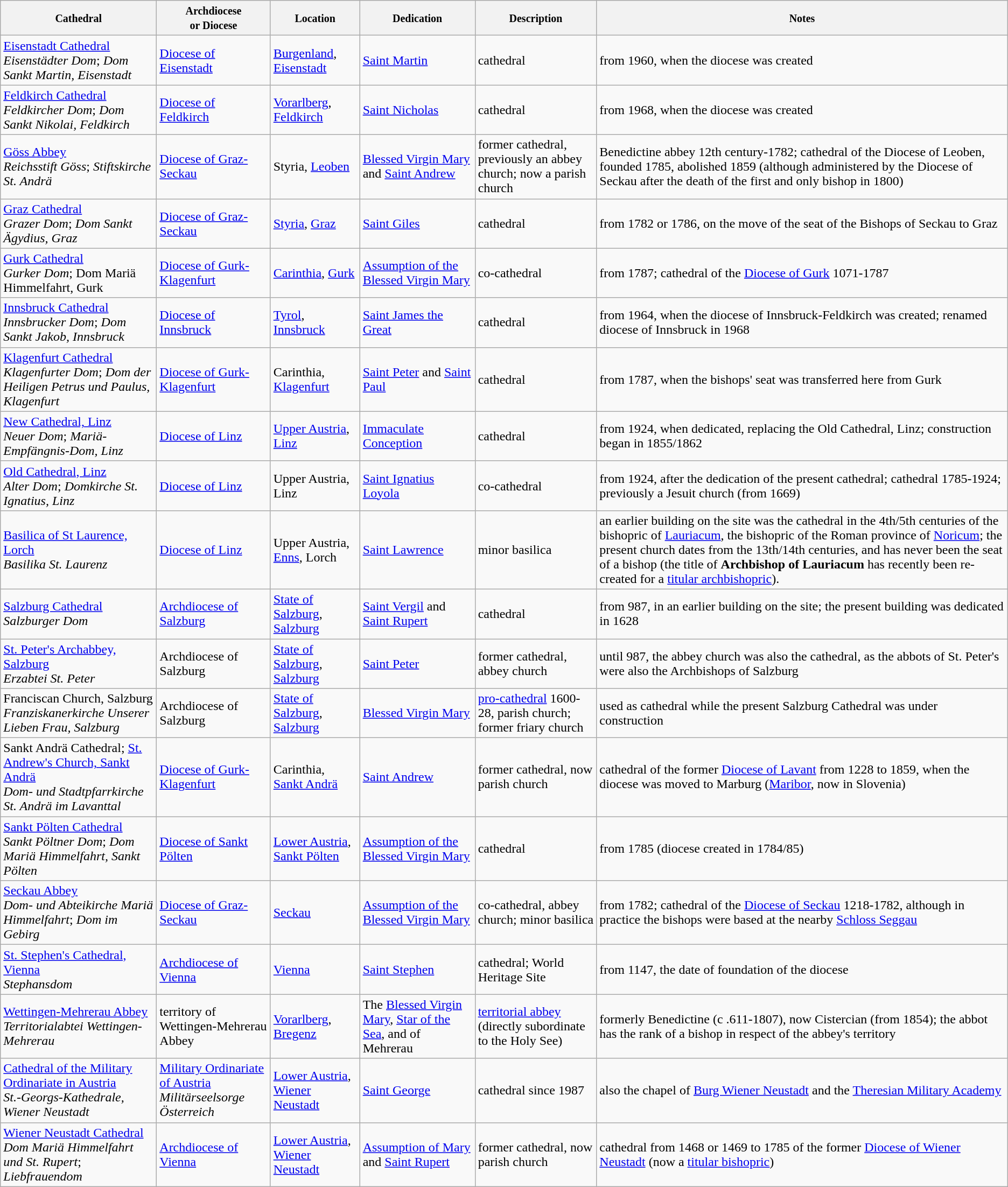<table class="wikitable sortable">
<tr>
<th><small>Cathedral</small></th>
<th><small>Archdiocese<br>or Diocese</small></th>
<th><small>Location</small></th>
<th><small>Dedication</small></th>
<th><small>Description</small></th>
<th><small>Notes</small></th>
</tr>
<tr>
<td><a href='#'>Eisenstadt Cathedral</a><br><em>Eisenstädter Dom</em>; <em>Dom Sankt Martin, Eisenstadt</em></td>
<td><a href='#'>Diocese of Eisenstadt</a></td>
<td><a href='#'>Burgenland</a>, <a href='#'>Eisenstadt</a></td>
<td><a href='#'>Saint Martin</a></td>
<td>cathedral</td>
<td>from 1960, when the diocese was created</td>
</tr>
<tr>
<td><a href='#'>Feldkirch Cathedral</a><br><em>Feldkircher Dom</em>; <em>Dom Sankt Nikolai, Feldkirch</em></td>
<td><a href='#'>Diocese of Feldkirch</a></td>
<td><a href='#'>Vorarlberg</a>, <a href='#'>Feldkirch</a></td>
<td><a href='#'>Saint Nicholas</a></td>
<td>cathedral</td>
<td>from 1968, when the diocese was created</td>
</tr>
<tr>
<td><a href='#'>Göss Abbey</a><br><em>Reichsstift Göss</em>; <em>Stiftskirche St. Andrä</em></td>
<td><a href='#'>Diocese of Graz-Seckau</a></td>
<td>Styria, <a href='#'>Leoben</a></td>
<td><a href='#'>Blessed Virgin Mary</a> and <a href='#'>Saint Andrew</a></td>
<td>former cathedral, previously an abbey church; now a parish church</td>
<td>Benedictine abbey 12th century-1782; cathedral of the Diocese of Leoben, founded 1785, abolished 1859 (although administered by the Diocese of Seckau after the death of the first and only bishop in 1800)</td>
</tr>
<tr>
<td><a href='#'>Graz Cathedral</a><br><em>Grazer Dom</em>; <em>Dom Sankt Ägydius, Graz</em></td>
<td><a href='#'>Diocese of Graz-Seckau</a></td>
<td><a href='#'>Styria</a>, <a href='#'>Graz</a></td>
<td><a href='#'>Saint Giles</a></td>
<td>cathedral</td>
<td>from 1782 or 1786, on the move of the seat of the Bishops of Seckau to Graz</td>
</tr>
<tr>
<td><a href='#'>Gurk Cathedral</a><br><em>Gurker Dom</em>; Dom Mariä Himmelfahrt, Gurk</td>
<td><a href='#'>Diocese of Gurk-Klagenfurt</a></td>
<td><a href='#'>Carinthia</a>, <a href='#'>Gurk</a></td>
<td><a href='#'>Assumption of the Blessed Virgin Mary</a></td>
<td>co-cathedral</td>
<td>from 1787; cathedral of the <a href='#'>Diocese of Gurk</a> 1071-1787</td>
</tr>
<tr>
<td><a href='#'>Innsbruck Cathedral</a><br><em>Innsbrucker Dom</em>; <em>Dom Sankt Jakob, Innsbruck</em></td>
<td><a href='#'>Diocese of Innsbruck</a></td>
<td><a href='#'>Tyrol</a>, <a href='#'>Innsbruck</a></td>
<td><a href='#'>Saint James the Great</a></td>
<td>cathedral</td>
<td>from 1964, when the diocese of Innsbruck-Feldkirch was created; renamed diocese of Innsbruck in 1968</td>
</tr>
<tr>
<td><a href='#'>Klagenfurt Cathedral</a><br><em>Klagenfurter Dom</em>; <em>Dom der Heiligen Petrus und Paulus, Klagenfurt</em></td>
<td><a href='#'>Diocese of Gurk-Klagenfurt</a></td>
<td>Carinthia, <a href='#'>Klagenfurt</a></td>
<td><a href='#'>Saint Peter</a> and <a href='#'>Saint Paul</a></td>
<td>cathedral</td>
<td>from 1787, when the bishops' seat was transferred here from Gurk</td>
</tr>
<tr>
<td><a href='#'>New Cathedral, Linz</a><br><em>Neuer Dom</em>; <em>Mariä-Empfängnis-Dom, Linz</em></td>
<td><a href='#'>Diocese of Linz</a></td>
<td><a href='#'>Upper Austria</a>, <a href='#'>Linz</a></td>
<td><a href='#'>Immaculate Conception</a></td>
<td>cathedral</td>
<td>from 1924, when dedicated, replacing the Old Cathedral, Linz; construction began in 1855/1862</td>
</tr>
<tr>
<td><a href='#'>Old Cathedral, Linz</a><br><em>Alter Dom</em>; <em>Domkirche St. Ignatius, Linz</em></td>
<td><a href='#'>Diocese of Linz</a></td>
<td>Upper Austria, Linz</td>
<td><a href='#'>Saint Ignatius Loyola</a></td>
<td>co-cathedral</td>
<td>from 1924, after the dedication of the present cathedral; cathedral 1785-1924; previously a Jesuit church (from 1669)</td>
</tr>
<tr>
<td><a href='#'>Basilica of St Laurence, Lorch</a><br><em>Basilika St. Laurenz</em></td>
<td><a href='#'>Diocese of Linz</a></td>
<td>Upper Austria, <a href='#'>Enns</a>, Lorch</td>
<td><a href='#'>Saint Lawrence</a></td>
<td>minor basilica</td>
<td>an earlier building on the site was the cathedral in the 4th/5th centuries of the bishopric of <a href='#'>Lauriacum</a>, the bishopric of the Roman province of <a href='#'>Noricum</a>; the present church dates from the 13th/14th centuries, and has never been the seat of a bishop (the title of <strong>Archbishop of Lauriacum</strong> has recently been re-created for a <a href='#'>titular archbishopric</a>).</td>
</tr>
<tr>
<td><a href='#'>Salzburg Cathedral</a><br><em>Salzburger Dom</em></td>
<td><a href='#'>Archdiocese of Salzburg</a></td>
<td><a href='#'>State of Salzburg</a>, <a href='#'>Salzburg</a></td>
<td><a href='#'>Saint Vergil</a> and <a href='#'>Saint Rupert</a></td>
<td>cathedral</td>
<td>from 987, in an earlier building on the site; the present building was dedicated in 1628</td>
</tr>
<tr>
<td><a href='#'>St. Peter's Archabbey, Salzburg</a><br><em>Erzabtei St. Peter</em></td>
<td>Archdiocese of Salzburg</td>
<td><a href='#'>State of Salzburg</a>, <a href='#'>Salzburg</a></td>
<td><a href='#'>Saint Peter</a></td>
<td>former cathedral, abbey church</td>
<td>until 987, the abbey church was also the cathedral, as the abbots of St. Peter's were also the Archbishops of Salzburg</td>
</tr>
<tr>
<td>Franciscan Church, Salzburg<br><em>Franziskanerkirche Unserer Lieben Frau, Salzburg</em></td>
<td>Archdiocese of Salzburg</td>
<td><a href='#'>State of Salzburg</a>, <a href='#'>Salzburg</a></td>
<td><a href='#'>Blessed Virgin Mary</a></td>
<td><a href='#'>pro-cathedral</a> 1600-28, parish church; former friary church</td>
<td>used as cathedral while the present Salzburg Cathedral was under construction</td>
</tr>
<tr>
<td>Sankt Andrä Cathedral; <a href='#'>St. Andrew's Church, Sankt Andrä</a><br><em>Dom- und Stadtpfarrkirche St. Andrä im Lavanttal</em></td>
<td><a href='#'>Diocese of Gurk-Klagenfurt</a></td>
<td>Carinthia, <a href='#'>Sankt Andrä</a></td>
<td><a href='#'>Saint Andrew</a></td>
<td>former cathedral, now parish church</td>
<td>cathedral of the former <a href='#'>Diocese of Lavant</a> from 1228 to 1859, when the diocese was moved to Marburg (<a href='#'>Maribor</a>, now in Slovenia)</td>
</tr>
<tr>
<td><a href='#'>Sankt Pölten Cathedral</a><br><em>Sankt Pöltner Dom</em>; <em>Dom Mariä Himmelfahrt, Sankt Pölten </em></td>
<td><a href='#'>Diocese of Sankt Pölten</a></td>
<td><a href='#'>Lower Austria</a>, <a href='#'>Sankt Pölten</a></td>
<td><a href='#'>Assumption of the Blessed Virgin Mary</a></td>
<td>cathedral</td>
<td>from 1785 (diocese created in 1784/85)</td>
</tr>
<tr>
<td><a href='#'>Seckau Abbey</a><br><em>Dom- und Abteikirche Mariä Himmelfahrt</em>; <em>Dom im Gebirg</em></td>
<td><a href='#'>Diocese of Graz-Seckau</a></td>
<td><a href='#'>Seckau</a></td>
<td><a href='#'>Assumption of the Blessed Virgin Mary</a></td>
<td>co-cathedral, abbey church; minor basilica</td>
<td>from 1782; cathedral of the <a href='#'>Diocese of Seckau</a> 1218-1782, although in practice the bishops were based at the nearby <a href='#'>Schloss Seggau</a></td>
</tr>
<tr>
<td><a href='#'>St. Stephen's Cathedral, Vienna</a><br><em>Stephansdom</em></td>
<td><a href='#'>Archdiocese of Vienna</a></td>
<td><a href='#'>Vienna</a></td>
<td><a href='#'>Saint Stephen</a></td>
<td>cathedral; World Heritage Site</td>
<td>from 1147, the date of foundation of the diocese</td>
</tr>
<tr>
<td><a href='#'>Wettingen-Mehrerau Abbey</a><br><em>Territorialabtei Wettingen-Mehrerau</em></td>
<td>territory of Wettingen-Mehrerau Abbey</td>
<td><a href='#'>Vorarlberg</a>, <a href='#'>Bregenz</a></td>
<td>The <a href='#'>Blessed Virgin Mary</a>, <a href='#'>Star of the Sea</a>, and of Mehrerau</td>
<td><a href='#'>territorial abbey</a> (directly subordinate to the Holy See)</td>
<td>formerly Benedictine (c .611-1807), now Cistercian (from 1854); the abbot has the rank of a bishop in respect of the abbey's territory</td>
</tr>
<tr>
<td><a href='#'>Cathedral of the Military Ordinariate in Austria</a><br><em>St.-Georgs-Kathedrale, Wiener Neustadt</em></td>
<td><a href='#'>Military Ordinariate of Austria</a><br><em>Militärseelsorge Österreich</em></td>
<td><a href='#'>Lower Austria</a>, <a href='#'>Wiener Neustadt</a></td>
<td><a href='#'>Saint George</a></td>
<td>cathedral since 1987</td>
<td>also the chapel of <a href='#'>Burg Wiener Neustadt</a> and the <a href='#'>Theresian Military Academy</a></td>
</tr>
<tr>
<td><a href='#'>Wiener Neustadt Cathedral</a><br><em>Dom Mariä Himmelfahrt und St. Rupert</em>; <em>Liebfrauendom</em></td>
<td><a href='#'>Archdiocese of Vienna</a></td>
<td><a href='#'>Lower Austria</a>, <a href='#'>Wiener Neustadt</a></td>
<td><a href='#'>Assumption of Mary</a> and <a href='#'>Saint Rupert</a></td>
<td>former cathedral, now parish church</td>
<td>cathedral from 1468 or 1469 to 1785 of the former <a href='#'>Diocese of Wiener Neustadt</a> (now a <a href='#'>titular bishopric</a>)</td>
</tr>
</table>
